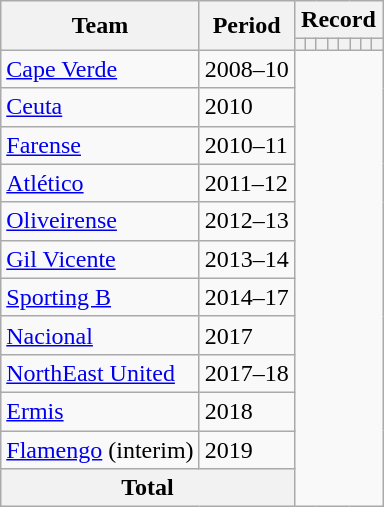<table class=wikitable style="text-align: center">
<tr>
<th rowspan=2>Team</th>
<th rowspan=2>Period</th>
<th colspan=8>Record</th>
</tr>
<tr>
<th></th>
<th></th>
<th></th>
<th></th>
<th></th>
<th></th>
<th></th>
<th></th>
</tr>
<tr>
<td align=left> <a href='#'>Cape Verde</a></td>
<td align=left>2008–10<br></td>
</tr>
<tr>
<td align=left> <a href='#'>Ceuta</a></td>
<td align=left>2010<br></td>
</tr>
<tr>
<td align=left> <a href='#'>Farense</a></td>
<td align=left>2010–11<br></td>
</tr>
<tr>
<td align=left> <a href='#'>Atlético</a></td>
<td align=left>2011–12<br></td>
</tr>
<tr>
<td align=left> <a href='#'>Oliveirense</a></td>
<td align=left>2012–13<br></td>
</tr>
<tr>
<td align=left> <a href='#'>Gil Vicente</a></td>
<td align=left>2013–14<br></td>
</tr>
<tr>
<td align=left> <a href='#'>Sporting B</a></td>
<td align=left>2014–17<br></td>
</tr>
<tr>
<td align=left> <a href='#'>Nacional</a></td>
<td align=left>2017<br></td>
</tr>
<tr>
<td align=left> <a href='#'>NorthEast United</a></td>
<td align=left>2017–18<br></td>
</tr>
<tr>
<td align=left> <a href='#'>Ermis</a></td>
<td align=left>2018<br></td>
</tr>
<tr>
<td align=left> <a href='#'>Flamengo</a> (interim)</td>
<td align=left>2019<br></td>
</tr>
<tr>
<th colspan="2">Total<br></th>
</tr>
</table>
